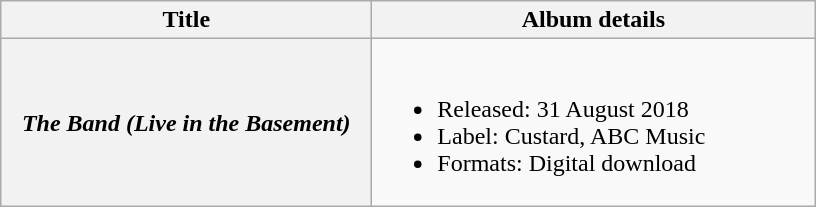<table class="wikitable plainrowheaders">
<tr>
<th scope="col" style="width:15em;">Title</th>
<th scope="col" style="width:18em;">Album details</th>
</tr>
<tr>
<th scope="row"><em>The Band (Live in the Basement)</em></th>
<td><br><ul><li>Released: 31 August 2018</li><li>Label: Custard, ABC Music</li><li>Formats: Digital download</li></ul></td>
</tr>
</table>
